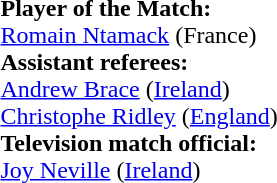<table style="width:100%">
<tr>
<td><br><strong>Player of the Match:</strong>
<br><a href='#'>Romain Ntamack</a> (France)<br><strong>Assistant referees:</strong>
<br><a href='#'>Andrew Brace</a> (<a href='#'>Ireland</a>)
<br><a href='#'>Christophe Ridley</a> (<a href='#'>England</a>)
<br><strong>Television match official:</strong>
<br><a href='#'>Joy Neville</a> (<a href='#'>Ireland</a>)</td>
</tr>
</table>
